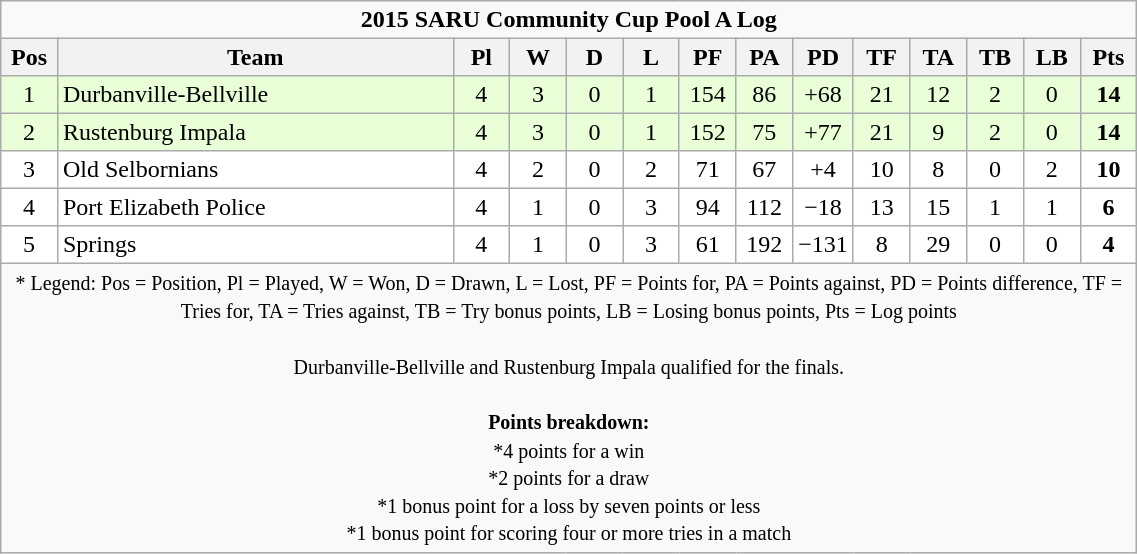<table class="wikitable" style="text-align:center; line-height:110%; font-size:100%; width:60%;">
<tr>
<td colspan="14" cellpadding="0" cellspacing="0"><strong>2015 SARU Community Cup Pool A Log</strong></td>
</tr>
<tr>
<th style="width:5%;">Pos</th>
<th style="width:35%;">Team</th>
<th style="width:5%;">Pl</th>
<th style="width:5%;">W</th>
<th style="width:5%;">D</th>
<th style="width:5%;">L</th>
<th style="width:5%;">PF</th>
<th style="width:5%;">PA</th>
<th style="width:5%;">PD</th>
<th style="width:5%;">TF</th>
<th style="width:5%;">TA</th>
<th style="width:5%;">TB</th>
<th style="width:5%;">LB</th>
<th style="width:5%;">Pts<br></th>
</tr>
<tr bgcolor=#E8FFD8>
<td>1</td>
<td align=left>Durbanville-Bellville</td>
<td>4</td>
<td>3</td>
<td>0</td>
<td>1</td>
<td>154</td>
<td>86</td>
<td>+68</td>
<td>21</td>
<td>12</td>
<td>2</td>
<td>0</td>
<td><strong>14</strong></td>
</tr>
<tr bgcolor=#E8FFD8>
<td>2</td>
<td align=left>Rustenburg Impala</td>
<td>4</td>
<td>3</td>
<td>0</td>
<td>1</td>
<td>152</td>
<td>75</td>
<td>+77</td>
<td>21</td>
<td>9</td>
<td>2</td>
<td>0</td>
<td><strong>14</strong></td>
</tr>
<tr bgcolor=#FFFFFF>
<td>3</td>
<td align=left>Old Selbornians</td>
<td>4</td>
<td>2</td>
<td>0</td>
<td>2</td>
<td>71</td>
<td>67</td>
<td>+4</td>
<td>10</td>
<td>8</td>
<td>0</td>
<td>2</td>
<td><strong>10</strong></td>
</tr>
<tr bgcolor=#FFFFFF>
<td>4</td>
<td align=left>Port Elizabeth Police</td>
<td>4</td>
<td>1</td>
<td>0</td>
<td>3</td>
<td>94</td>
<td>112</td>
<td>−18</td>
<td>13</td>
<td>15</td>
<td>1</td>
<td>1</td>
<td><strong>6</strong></td>
</tr>
<tr bgcolor=#FFFFFF>
<td>5</td>
<td align=left>Springs</td>
<td>4</td>
<td>1</td>
<td>0</td>
<td>3</td>
<td>61</td>
<td>192</td>
<td>−131</td>
<td>8</td>
<td>29</td>
<td>0</td>
<td>0</td>
<td><strong>4</strong></td>
</tr>
<tr>
<td colspan="14" style="border:0px"><small>* Legend: Pos = Position, Pl = Played, W = Won, D = Drawn, L = Lost, PF = Points for, PA = Points against, PD = Points difference, TF = Tries for, TA = Tries against, TB = Try bonus points, LB = Losing bonus points, Pts = Log points<br><br>Durbanville-Bellville and Rustenburg Impala qualified for the finals.<br><br><strong>Points breakdown:</strong><br>*4 points for a win<br>*2 points for a draw<br>*1 bonus point for a loss by seven points or less<br>*1 bonus point for scoring four or more tries in a match</small></td>
</tr>
</table>
